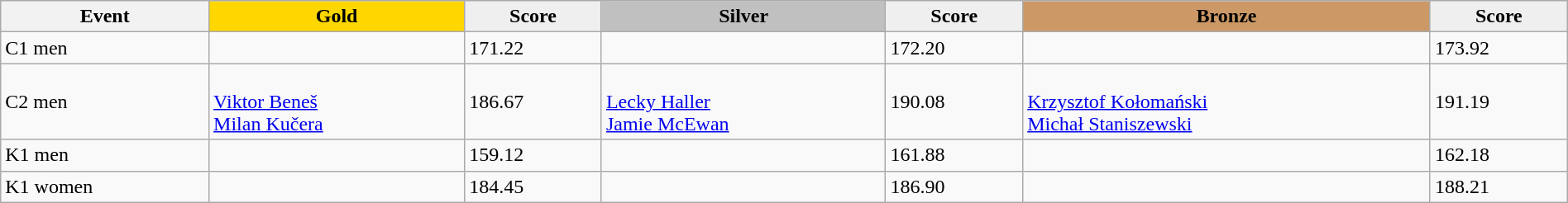<table class="wikitable" width=100%>
<tr>
<th>Event</th>
<td align=center bgcolor="gold"><strong>Gold</strong></td>
<td align=center bgcolor="EFEFEF"><strong>Score</strong></td>
<td align=center bgcolor="silver"><strong>Silver</strong></td>
<td align=center bgcolor="EFEFEF"><strong>Score</strong></td>
<td align=center bgcolor="CC9966"><strong>Bronze</strong></td>
<td align=center bgcolor="EFEFEF"><strong>Score</strong></td>
</tr>
<tr>
<td>C1 men</td>
<td></td>
<td>171.22</td>
<td></td>
<td>172.20</td>
<td></td>
<td>173.92</td>
</tr>
<tr>
<td>C2 men</td>
<td><br><a href='#'>Viktor Beneš</a><br><a href='#'>Milan Kučera</a></td>
<td>186.67</td>
<td><br><a href='#'>Lecky Haller</a><br><a href='#'>Jamie McEwan</a></td>
<td>190.08</td>
<td><br><a href='#'>Krzysztof Kołomański</a><br><a href='#'>Michał Staniszewski</a></td>
<td>191.19</td>
</tr>
<tr>
<td>K1 men</td>
<td></td>
<td>159.12</td>
<td></td>
<td>161.88</td>
<td></td>
<td>162.18</td>
</tr>
<tr>
<td>K1 women</td>
<td></td>
<td>184.45</td>
<td></td>
<td>186.90</td>
<td></td>
<td>188.21</td>
</tr>
</table>
